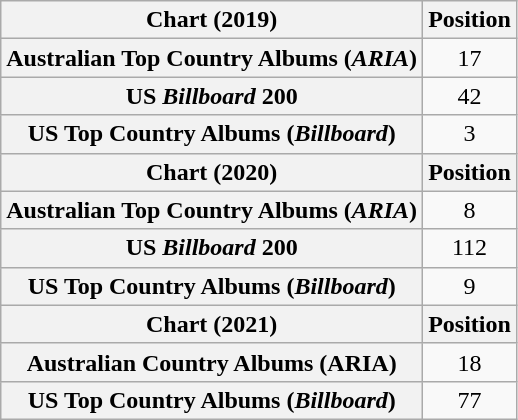<table class="wikitable plainrowheaders" style="text-align:center">
<tr>
<th scope="col">Chart (2019)</th>
<th scope="col">Position</th>
</tr>
<tr>
<th scope="row">Australian Top Country Albums (<em>ARIA</em>)</th>
<td>17</td>
</tr>
<tr>
<th scope="row">US <em>Billboard</em> 200</th>
<td>42</td>
</tr>
<tr>
<th scope="row">US Top Country Albums (<em>Billboard</em>)</th>
<td>3</td>
</tr>
<tr>
<th scope="col">Chart (2020)</th>
<th scope="col">Position</th>
</tr>
<tr>
<th scope="row">Australian Top Country Albums (<em>ARIA</em>)</th>
<td>8</td>
</tr>
<tr>
<th scope="row">US <em>Billboard</em> 200</th>
<td>112</td>
</tr>
<tr>
<th scope="row">US Top Country Albums (<em>Billboard</em>)</th>
<td>9</td>
</tr>
<tr>
<th scope="col">Chart (2021)</th>
<th scope="col">Position</th>
</tr>
<tr>
<th scope="row">Australian Country Albums (ARIA)</th>
<td>18</td>
</tr>
<tr>
<th scope="row">US Top Country Albums (<em>Billboard</em>)</th>
<td>77</td>
</tr>
</table>
